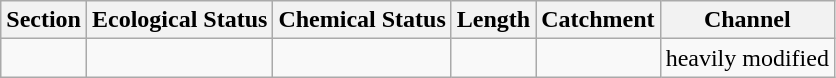<table class="wikitable">
<tr>
<th>Section</th>
<th>Ecological Status</th>
<th>Chemical Status</th>
<th>Length</th>
<th>Catchment</th>
<th>Channel</th>
</tr>
<tr>
<td></td>
<td></td>
<td></td>
<td></td>
<td></td>
<td>heavily modified</td>
</tr>
</table>
